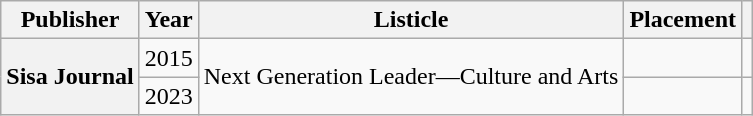<table class="wikitable plainrowheaders sortable" style="text-align:left">
<tr>
<th scope="col">Publisher</th>
<th scope="col">Year</th>
<th scope="col">Listicle</th>
<th scope="col">Placement</th>
<th scope="col" class="unsortable"></th>
</tr>
<tr>
<th rowspan="2" scope="row">Sisa Journal</th>
<td>2015</td>
<td rowspan="2">Next Generation Leader—Culture and Arts</td>
<td></td>
<td></td>
</tr>
<tr>
<td>2023</td>
<td></td>
<td></td>
</tr>
</table>
